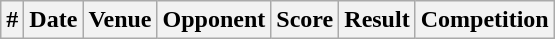<table class="wikitable">
<tr align="center">
<th>#</th>
<th>Date</th>
<th>Venue</th>
<th>Opponent</th>
<th>Score</th>
<th>Result</th>
<th>Competition<br>


</th>
</tr>
</table>
